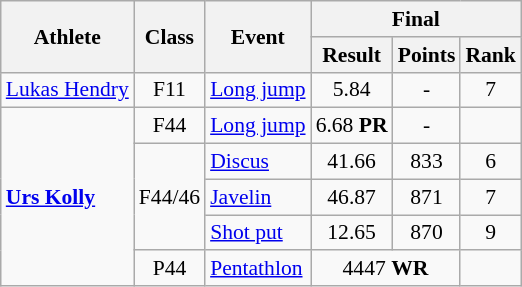<table class=wikitable style="font-size:90%">
<tr>
<th rowspan="2">Athlete</th>
<th rowspan="2">Class</th>
<th rowspan="2">Event</th>
<th colspan="3">Final</th>
</tr>
<tr>
<th>Result</th>
<th>Points</th>
<th>Rank</th>
</tr>
<tr>
<td><a href='#'>Lukas Hendry</a></td>
<td style="text-align:center;">F11</td>
<td><a href='#'>Long jump</a></td>
<td style="text-align:center;">5.84</td>
<td style="text-align:center;">-</td>
<td style="text-align:center;">7</td>
</tr>
<tr>
<td rowspan="5"><strong><a href='#'>Urs Kolly</a></strong></td>
<td style="text-align:center;">F44</td>
<td><a href='#'>Long jump</a></td>
<td style="text-align:center;">6.68 <strong>PR</strong></td>
<td style="text-align:center;">-</td>
<td style="text-align:center;"></td>
</tr>
<tr>
<td rowspan="3" style="text-align:center;">F44/46</td>
<td><a href='#'>Discus</a></td>
<td style="text-align:center;">41.66</td>
<td style="text-align:center;">833</td>
<td style="text-align:center;">6</td>
</tr>
<tr>
<td><a href='#'>Javelin</a></td>
<td style="text-align:center;">46.87</td>
<td style="text-align:center;">871</td>
<td style="text-align:center;">7</td>
</tr>
<tr>
<td><a href='#'>Shot put</a></td>
<td style="text-align:center;">12.65</td>
<td style="text-align:center;">870</td>
<td style="text-align:center;">9</td>
</tr>
<tr>
<td style="text-align:center;">P44</td>
<td><a href='#'>Pentathlon</a></td>
<td style="text-align:center;" colspan="2">4447 <strong>WR</strong></td>
<td style="text-align:center;"></td>
</tr>
</table>
